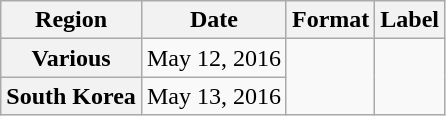<table class="wikitable plainrowheaders">
<tr>
<th>Region</th>
<th>Date</th>
<th>Format</th>
<th>Label</th>
</tr>
<tr>
<th scope="row">Various</th>
<td>May 12, 2016</td>
<td rowspan="2"></td>
<td rowspan="2"></td>
</tr>
<tr>
<th scope="row">South Korea</th>
<td>May 13, 2016</td>
</tr>
</table>
